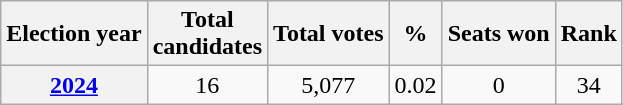<table class="wikitable">
<tr>
<th>Election year</th>
<th>Total<br>candidates</th>
<th>Total votes</th>
<th>%</th>
<th>Seats won</th>
<th>Rank</th>
</tr>
<tr>
<th><a href='#'>2024</a></th>
<td style="text-align:center;">16</td>
<td style="text-align:center;">5,077</td>
<td style="text-align:center;">0.02</td>
<td style="text-align:center;">0 </td>
<td style="text-align:center;">34</td>
</tr>
</table>
